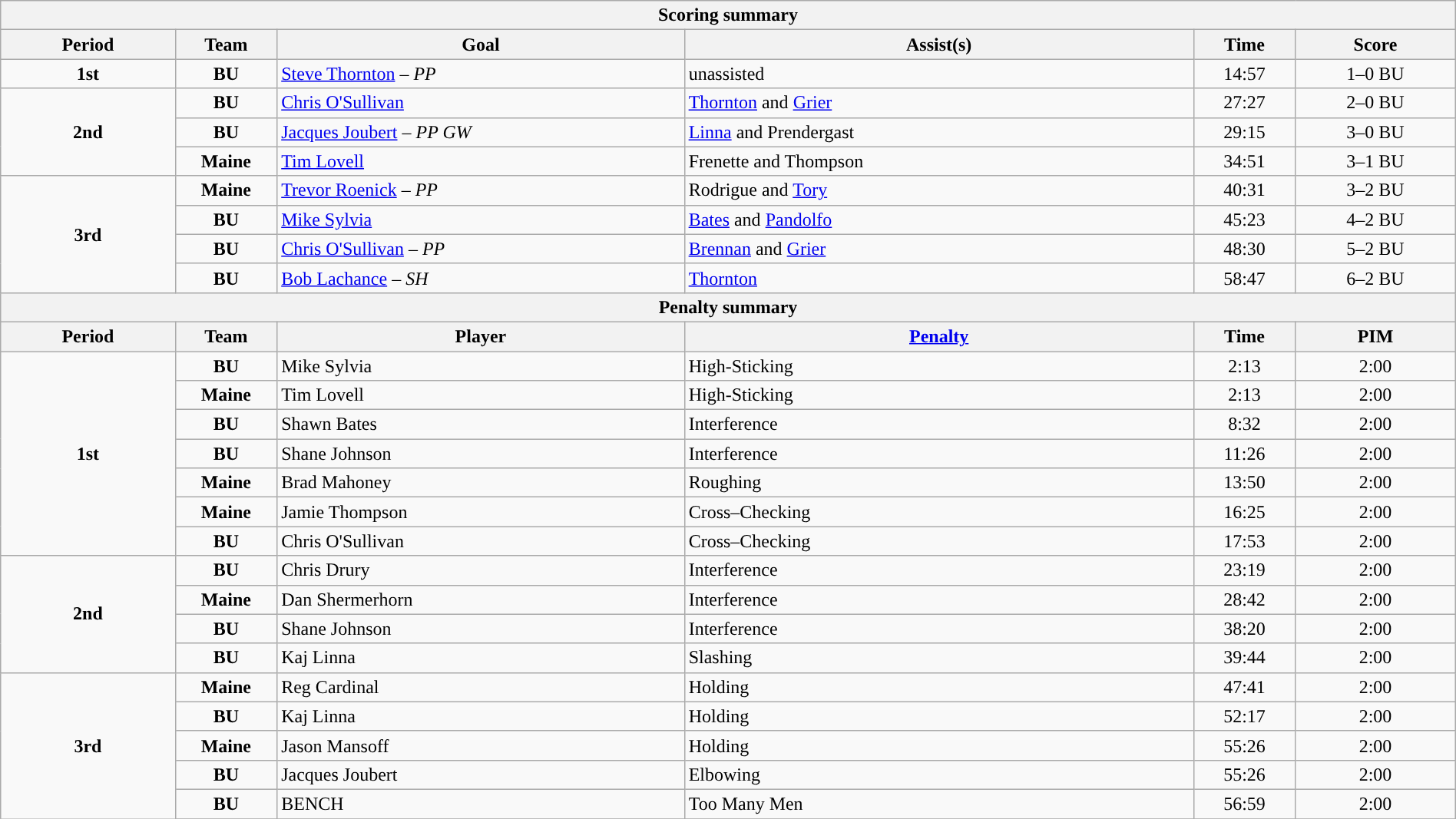<table style="width:100%;" class="wikitable">
<tr>
<th colspan=6>Scoring summary</th>
</tr>
<tr>
<th style="width:12%;">Period</th>
<th style="width:7%;">Team</th>
<th style="width:28%;">Goal</th>
<th style="width:35%;">Assist(s)</th>
<th style="width:7%;">Time</th>
<th style="width:11%;">Score</th>
</tr>
<tr>
<td style="text-align:center;" rowspan="1"><strong>1st</strong></td>
<td align=center><strong>BU</strong></td>
<td><a href='#'>Steve Thornton</a> – <em>PP</em></td>
<td>unassisted</td>
<td align=center>14:57</td>
<td align=center>1–0 BU</td>
</tr>
<tr>
<td style="text-align:center;" rowspan="3"><strong>2nd</strong></td>
<td align=center><strong>BU</strong></td>
<td><a href='#'>Chris O'Sullivan</a></td>
<td><a href='#'>Thornton</a> and <a href='#'>Grier</a></td>
<td align=center>27:27</td>
<td align=center>2–0 BU</td>
</tr>
<tr>
<td align=center><strong>BU</strong></td>
<td><a href='#'>Jacques Joubert</a> – <em>PP GW</em></td>
<td><a href='#'>Linna</a> and Prendergast</td>
<td align=center>29:15</td>
<td align=center>3–0 BU</td>
</tr>
<tr>
<td align=center><strong>Maine</strong></td>
<td><a href='#'>Tim Lovell</a></td>
<td>Frenette and Thompson</td>
<td align=center>34:51</td>
<td align=center>3–1 BU</td>
</tr>
<tr>
<td style="text-align:center;" rowspan="4"><strong>3rd</strong></td>
<td align=center><strong>Maine</strong></td>
<td><a href='#'>Trevor Roenick</a> – <em>PP</em></td>
<td>Rodrigue and <a href='#'>Tory</a></td>
<td align=center>40:31</td>
<td align=center>3–2 BU</td>
</tr>
<tr>
<td align=center><strong>BU</strong></td>
<td><a href='#'>Mike Sylvia</a></td>
<td><a href='#'>Bates</a> and <a href='#'>Pandolfo</a></td>
<td align=center>45:23</td>
<td align=center>4–2 BU</td>
</tr>
<tr>
<td align=center><strong>BU</strong></td>
<td><a href='#'>Chris O'Sullivan</a> – <em>PP</em></td>
<td><a href='#'>Brennan</a> and <a href='#'>Grier</a></td>
<td align=center>48:30</td>
<td align=center>5–2 BU</td>
</tr>
<tr>
<td align=center><strong>BU</strong></td>
<td><a href='#'>Bob Lachance</a> – <em>SH</em></td>
<td><a href='#'>Thornton</a></td>
<td align=center>58:47</td>
<td align=center>6–2 BU</td>
</tr>
<tr>
<th colspan=6>Penalty summary</th>
</tr>
<tr>
<th style="width:12%;">Period</th>
<th style="width:7%;">Team</th>
<th style="width:28%;">Player</th>
<th style="width:35%;"><a href='#'>Penalty</a></th>
<th style="width:7%;">Time</th>
<th style="width:11%;">PIM</th>
</tr>
<tr>
<td style="text-align:center;" rowspan="7"><strong>1st</strong></td>
<td align=center><strong>BU</strong></td>
<td>Mike Sylvia</td>
<td>High-Sticking</td>
<td align=center>2:13</td>
<td align=center>2:00</td>
</tr>
<tr>
<td align=center><strong>Maine</strong></td>
<td>Tim Lovell</td>
<td>High-Sticking</td>
<td align=center>2:13</td>
<td align=center>2:00</td>
</tr>
<tr>
<td align=center><strong>BU</strong></td>
<td>Shawn Bates</td>
<td>Interference</td>
<td align=center>8:32</td>
<td align=center>2:00</td>
</tr>
<tr>
<td align=center><strong>BU</strong></td>
<td>Shane Johnson</td>
<td>Interference</td>
<td align=center>11:26</td>
<td align=center>2:00</td>
</tr>
<tr>
<td align=center><strong>Maine</strong></td>
<td>Brad Mahoney</td>
<td>Roughing</td>
<td align=center>13:50</td>
<td align=center>2:00</td>
</tr>
<tr>
<td align=center><strong>Maine</strong></td>
<td>Jamie Thompson</td>
<td>Cross–Checking</td>
<td align=center>16:25</td>
<td align=center>2:00</td>
</tr>
<tr>
<td align=center><strong>BU</strong></td>
<td>Chris O'Sullivan</td>
<td>Cross–Checking</td>
<td align=center>17:53</td>
<td align=center>2:00</td>
</tr>
<tr>
<td style="text-align:center;" rowspan="4"><strong>2nd</strong></td>
<td align=center><strong>BU</strong></td>
<td>Chris Drury</td>
<td>Interference</td>
<td align=center>23:19</td>
<td align=center>2:00</td>
</tr>
<tr>
<td align=center><strong>Maine</strong></td>
<td>Dan Shermerhorn</td>
<td>Interference</td>
<td align=center>28:42</td>
<td align=center>2:00</td>
</tr>
<tr>
<td align=center><strong>BU</strong></td>
<td>Shane Johnson</td>
<td>Interference</td>
<td align=center>38:20</td>
<td align=center>2:00</td>
</tr>
<tr>
<td align=center><strong>BU</strong></td>
<td>Kaj Linna</td>
<td>Slashing</td>
<td align=center>39:44</td>
<td align=center>2:00</td>
</tr>
<tr>
<td style="text-align:center;" rowspan="6"><strong>3rd</strong></td>
<td align=center><strong>Maine</strong></td>
<td>Reg Cardinal</td>
<td>Holding</td>
<td align=center>47:41</td>
<td align=center>2:00</td>
</tr>
<tr>
<td align=center><strong>BU</strong></td>
<td>Kaj Linna</td>
<td>Holding</td>
<td align=center>52:17</td>
<td align=center>2:00</td>
</tr>
<tr>
<td align=center><strong>Maine</strong></td>
<td>Jason Mansoff</td>
<td>Holding</td>
<td align=center>55:26</td>
<td align=center>2:00</td>
</tr>
<tr>
<td align=center><strong>BU</strong></td>
<td>Jacques Joubert</td>
<td>Elbowing</td>
<td align=center>55:26</td>
<td align=center>2:00</td>
</tr>
<tr>
<td align=center><strong>BU</strong></td>
<td>BENCH</td>
<td>Too Many Men</td>
<td align=center>56:59</td>
<td align=center>2:00</td>
</tr>
<tr>
</tr>
</table>
